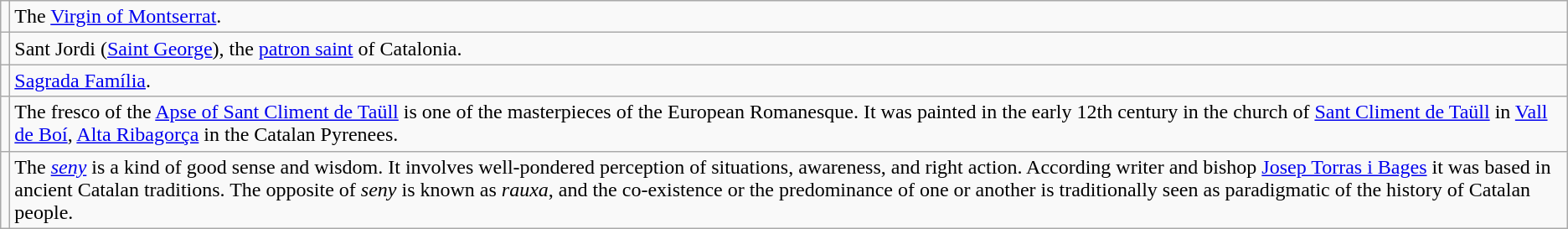<table class="wikitable">
<tr>
<td></td>
<td>The <a href='#'>Virgin of Montserrat</a>.</td>
</tr>
<tr>
<td></td>
<td>Sant Jordi (<a href='#'>Saint George</a>), the <a href='#'>patron saint</a> of Catalonia.</td>
</tr>
<tr>
<td></td>
<td><a href='#'>Sagrada Família</a>.</td>
</tr>
<tr>
<td></td>
<td>The fresco of the <a href='#'>Apse of Sant Climent de Taüll</a> is one of the masterpieces of the European Romanesque. It was painted in the early 12th century in the church of <a href='#'>Sant Climent de Taüll</a> in <a href='#'>Vall de Boí</a>, <a href='#'>Alta Ribagorça</a> in the Catalan Pyrenees.</td>
</tr>
<tr>
<td></td>
<td>The <em><a href='#'>seny</a></em> is a kind of good sense and wisdom. It involves well-pondered perception of situations, awareness, and right action. According writer and bishop <a href='#'>Josep Torras i Bages</a> it was based in ancient Catalan traditions. The opposite of <em>seny</em> is known as <em>rauxa</em>, and the co-existence or the predominance of one or another is traditionally seen as paradigmatic of the history of Catalan people.</td>
</tr>
</table>
